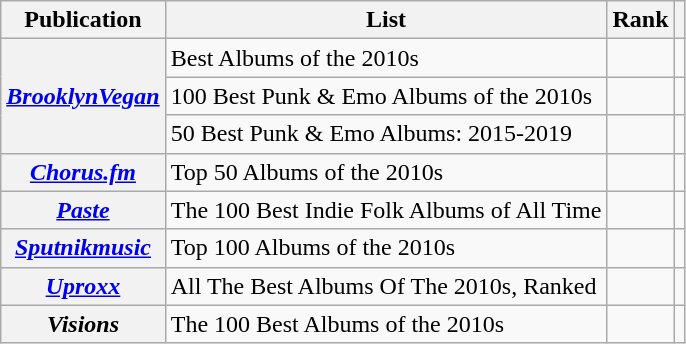<table class="sortable wikitable plainrowheaders sortable">
<tr>
<th>Publication</th>
<th>List</th>
<th>Rank</th>
<th class="unsortable"></th>
</tr>
<tr>
<th scope="row" rowspan="3"><em><a href='#'>BrooklynVegan</a></em></th>
<td>Best Albums of the 2010s</td>
<td></td>
<td></td>
</tr>
<tr>
<td>100 Best Punk & Emo Albums of the 2010s</td>
<td></td>
<td></td>
</tr>
<tr>
<td>50 Best Punk & Emo Albums: 2015-2019</td>
<td></td>
<td></td>
</tr>
<tr>
<th scope="row"><em><a href='#'>Chorus.fm</a></em></th>
<td>Top 50 Albums of the 2010s</td>
<td></td>
<td></td>
</tr>
<tr>
<th scope="row"><em><a href='#'>Paste</a></em></th>
<td>The 100 Best Indie Folk Albums of All Time</td>
<td></td>
<td></td>
</tr>
<tr>
<th scope="row"><em><a href='#'>Sputnikmusic</a></em></th>
<td>Top 100 Albums of the 2010s</td>
<td></td>
<td></td>
</tr>
<tr>
<th scope="row"><em><a href='#'>Uproxx</a></em></th>
<td>All The Best Albums Of The 2010s, Ranked</td>
<td></td>
<td></td>
</tr>
<tr>
<th scope="row"><em>Visions</em></th>
<td>The 100 Best Albums of the 2010s</td>
<td></td>
<td></td>
</tr>
</table>
